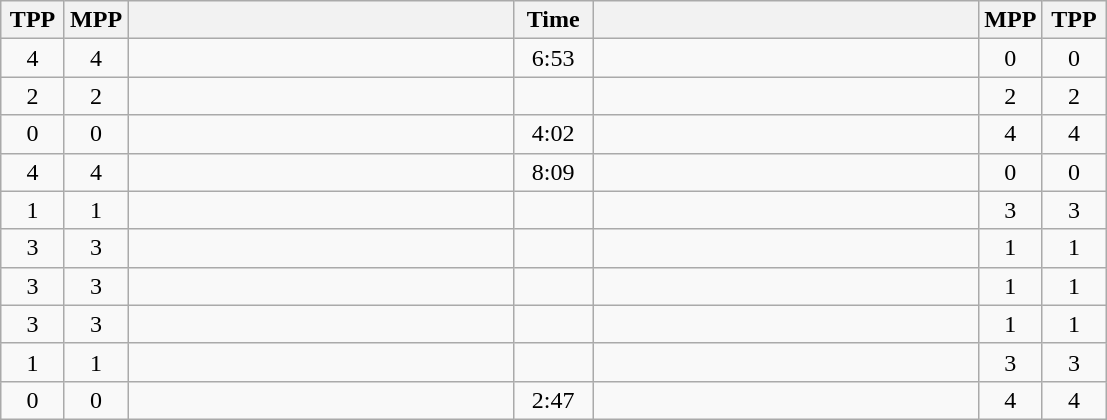<table class="wikitable" style="text-align: center;" |>
<tr>
<th width="35">TPP</th>
<th width="35">MPP</th>
<th width="250"></th>
<th width="45">Time</th>
<th width="250"></th>
<th width="35">MPP</th>
<th width="35">TPP</th>
</tr>
<tr>
<td>4</td>
<td>4</td>
<td style="text-align:left;"></td>
<td>6:53</td>
<td style="text-align:left;"><strong></strong></td>
<td>0</td>
<td>0</td>
</tr>
<tr>
<td>2</td>
<td>2</td>
<td style="text-align:left;"></td>
<td></td>
<td style="text-align:left;"></td>
<td>2</td>
<td>2</td>
</tr>
<tr>
<td>0</td>
<td>0</td>
<td style="text-align:left;"><strong></strong></td>
<td>4:02</td>
<td style="text-align:left;"></td>
<td>4</td>
<td>4</td>
</tr>
<tr>
<td>4</td>
<td>4</td>
<td style="text-align:left;"></td>
<td>8:09</td>
<td style="text-align:left;"><strong></strong></td>
<td>0</td>
<td>0</td>
</tr>
<tr>
<td>1</td>
<td>1</td>
<td style="text-align:left;"><strong></strong></td>
<td></td>
<td style="text-align:left;"></td>
<td>3</td>
<td>3</td>
</tr>
<tr>
<td>3</td>
<td>3</td>
<td style="text-align:left;"></td>
<td></td>
<td style="text-align:left;"><strong></strong></td>
<td>1</td>
<td>1</td>
</tr>
<tr>
<td>3</td>
<td>3</td>
<td style="text-align:left;"></td>
<td></td>
<td style="text-align:left;"><strong></strong></td>
<td>1</td>
<td>1</td>
</tr>
<tr>
<td>3</td>
<td>3</td>
<td style="text-align:left;"></td>
<td></td>
<td style="text-align:left;"><strong></strong></td>
<td>1</td>
<td>1</td>
</tr>
<tr>
<td>1</td>
<td>1</td>
<td style="text-align:left;"><strong></strong></td>
<td></td>
<td style="text-align:left;"></td>
<td>3</td>
<td>3</td>
</tr>
<tr>
<td>0</td>
<td>0</td>
<td style="text-align:left;"><strong></strong></td>
<td>2:47</td>
<td style="text-align:left;"></td>
<td>4</td>
<td>4</td>
</tr>
</table>
